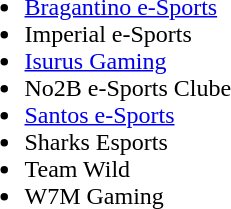<table cellspacing="20">
<tr>
<td valign="top" width="1000px"><br><ul><li><a href='#'>Bragantino e-Sports</a></li><li>Imperial e-Sports</li><li><a href='#'>Isurus Gaming</a></li><li>No2B e-Sports Clube</li><li><a href='#'>Santos e-Sports</a></li><li>Sharks Esports</li><li>Team Wild</li><li>W7M Gaming</li></ul></td>
</tr>
<tr>
</tr>
</table>
